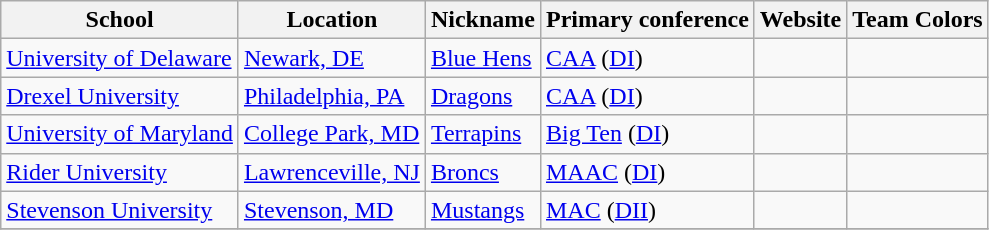<table class="wikitable sortable">
<tr>
<th>School</th>
<th>Location</th>
<th>Nickname</th>
<th>Primary conference</th>
<th>Website</th>
<th>Team Colors</th>
</tr>
<tr>
<td><a href='#'>University of Delaware</a></td>
<td><a href='#'>Newark, DE</a></td>
<td><a href='#'>Blue Hens</a></td>
<td><a href='#'>CAA</a> (<a href='#'>DI</a>)</td>
<td></td>
<td align=center> </td>
</tr>
<tr>
<td><a href='#'>Drexel University</a></td>
<td><a href='#'>Philadelphia, PA</a></td>
<td><a href='#'>Dragons</a></td>
<td><a href='#'>CAA</a> (<a href='#'>DI</a>)</td>
<td></td>
<td align=center> </td>
</tr>
<tr>
<td><a href='#'>University of Maryland</a></td>
<td><a href='#'>College Park, MD</a></td>
<td><a href='#'>Terrapins</a></td>
<td><a href='#'>Big Ten</a> (<a href='#'>DI</a>)</td>
<td></td>
<td align=center> </td>
</tr>
<tr>
<td><a href='#'>Rider University</a></td>
<td><a href='#'>Lawrenceville, NJ</a></td>
<td><a href='#'>Broncs</a></td>
<td><a href='#'>MAAC</a> (<a href='#'>DI</a>)</td>
<td></td>
<td align=center> </td>
</tr>
<tr>
<td><a href='#'>Stevenson University</a></td>
<td><a href='#'>Stevenson, MD</a></td>
<td><a href='#'>Mustangs</a></td>
<td><a href='#'>MAC</a> (<a href='#'>DII</a>)</td>
<td></td>
<td align=center> </td>
</tr>
<tr>
</tr>
</table>
